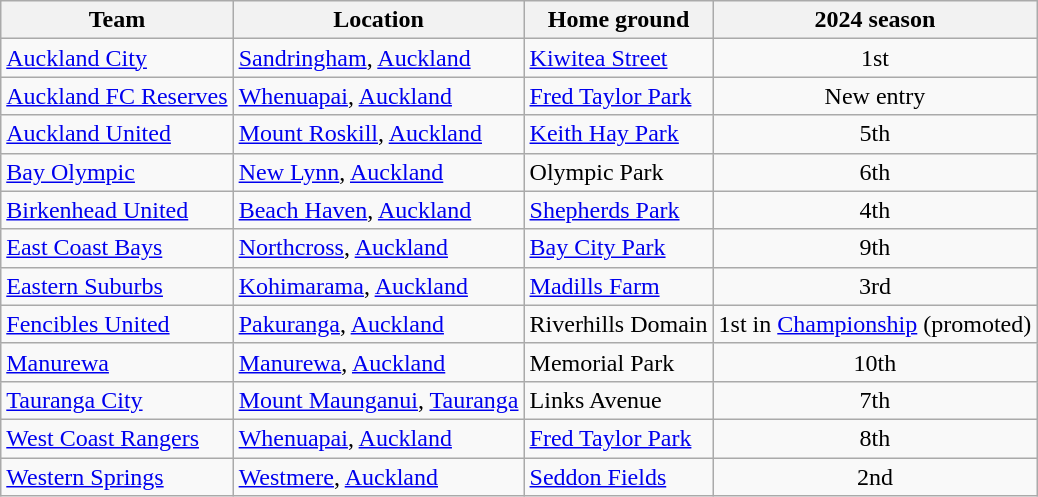<table class="wikitable sortable">
<tr>
<th>Team</th>
<th>Location</th>
<th>Home ground</th>
<th>2024 season</th>
</tr>
<tr>
<td><a href='#'>Auckland City</a></td>
<td><a href='#'>Sandringham</a>, <a href='#'>Auckland</a></td>
<td><a href='#'>Kiwitea Street</a></td>
<td align="center">1st</td>
</tr>
<tr>
<td><a href='#'>Auckland FC Reserves</a></td>
<td><a href='#'>Whenuapai</a>, <a href='#'>Auckland</a></td>
<td><a href='#'>Fred Taylor Park</a></td>
<td align="center">New entry</td>
</tr>
<tr>
<td><a href='#'>Auckland United</a></td>
<td><a href='#'>Mount Roskill</a>, <a href='#'>Auckland</a></td>
<td><a href='#'>Keith Hay Park</a></td>
<td align="center">5th</td>
</tr>
<tr>
<td><a href='#'>Bay Olympic</a></td>
<td><a href='#'>New Lynn</a>, <a href='#'>Auckland</a></td>
<td>Olympic Park</td>
<td align="center">6th</td>
</tr>
<tr>
<td><a href='#'>Birkenhead United</a></td>
<td><a href='#'>Beach Haven</a>, <a href='#'>Auckland</a></td>
<td><a href='#'>Shepherds Park</a></td>
<td align="center">4th</td>
</tr>
<tr>
<td><a href='#'>East Coast Bays</a></td>
<td><a href='#'>Northcross</a>, <a href='#'>Auckland</a></td>
<td><a href='#'>Bay City Park</a></td>
<td align="center">9th</td>
</tr>
<tr>
<td><a href='#'>Eastern Suburbs</a></td>
<td><a href='#'>Kohimarama</a>, <a href='#'>Auckland</a></td>
<td><a href='#'>Madills Farm</a></td>
<td align="center">3rd</td>
</tr>
<tr>
<td><a href='#'>Fencibles United</a></td>
<td><a href='#'>Pakuranga</a>, <a href='#'>Auckland</a></td>
<td>Riverhills Domain</td>
<td align="center">1st in <a href='#'>Championship</a> (promoted)</td>
</tr>
<tr>
<td><a href='#'>Manurewa</a></td>
<td><a href='#'>Manurewa</a>, <a href='#'>Auckland</a></td>
<td>Memorial Park</td>
<td align="center">10th</td>
</tr>
<tr>
<td><a href='#'>Tauranga City</a></td>
<td><a href='#'>Mount Maunganui</a>, <a href='#'>Tauranga</a></td>
<td>Links Avenue</td>
<td align="center">7th</td>
</tr>
<tr>
<td><a href='#'>West Coast Rangers</a></td>
<td><a href='#'>Whenuapai</a>, <a href='#'>Auckland</a></td>
<td><a href='#'>Fred Taylor Park</a></td>
<td align="center">8th</td>
</tr>
<tr>
<td><a href='#'>Western Springs</a></td>
<td><a href='#'>Westmere</a>, <a href='#'>Auckland</a></td>
<td><a href='#'>Seddon Fields</a></td>
<td align="center">2nd</td>
</tr>
</table>
